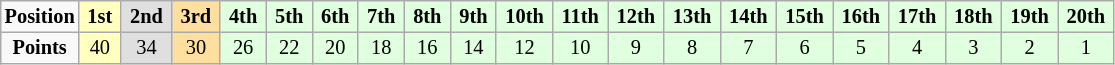<table border="2" cellpadding="2" cellspacing="0" style="margin:0 1em 0 0; background:#f9f9f9; border:1px #aaa solid; border-collapse:collapse; font-size:85%; text-align:center">
<tr>
<th>Position</th>
<td style="background:#ffffbf;"> <strong>1st</strong> </td>
<td style="background:#dfdfdf;"> <strong>2nd</strong> </td>
<td style="background:#ffdf9f;"> <strong>3rd</strong> </td>
<td style="background:#dfffdf;"> <strong>4th</strong> </td>
<td style="background:#dfffdf;"> <strong>5th</strong> </td>
<td style="background:#dfffdf;"> <strong>6th</strong> </td>
<td style="background:#dfffdf;"> <strong>7th</strong> </td>
<td style="background:#dfffdf;"> <strong>8th</strong> </td>
<td style="background:#dfffdf;"> <strong>9th</strong> </td>
<td style="background:#dfffdf;"> <strong>10th</strong> </td>
<td style="background:#dfffdf;"> <strong>11th</strong> </td>
<td style="background:#dfffdf;"> <strong>12th</strong> </td>
<td style="background:#dfffdf;"> <strong>13th</strong> </td>
<td style="background:#dfffdf;"> <strong>14th</strong> </td>
<td style="background:#dfffdf;"> <strong>15th</strong> </td>
<td style="background:#dfffdf;"> <strong>16th</strong> </td>
<td style="background:#dfffdf;"> <strong>17th</strong> </td>
<td style="background:#dfffdf;"> <strong>18th</strong> </td>
<td style="background:#dfffdf;"> <strong>19th</strong> </td>
<td style="background:#dfffdf;"> <strong>20th</strong> </td>
</tr>
<tr>
<th>Points</th>
<td style="background:#ffffbf;">40</td>
<td style="background:#dfdfdf;">34</td>
<td style="background:#ffdf9f;">30</td>
<td style="background:#dfffdf;">26</td>
<td style="background:#dfffdf;">22</td>
<td style="background:#dfffdf;">20</td>
<td style="background:#dfffdf;">18</td>
<td style="background:#dfffdf;">16</td>
<td style="background:#dfffdf;">14</td>
<td style="background:#dfffdf;">12</td>
<td style="background:#dfffdf;">10</td>
<td style="background:#dfffdf;">9</td>
<td style="background:#dfffdf;">8</td>
<td style="background:#dfffdf;">7</td>
<td style="background:#dfffdf;">6</td>
<td style="background:#dfffdf;">5</td>
<td style="background:#dfffdf;">4</td>
<td style="background:#dfffdf;">3</td>
<td style="background:#dfffdf;">2</td>
<td style="background:#dfffdf;">1</td>
</tr>
</table>
